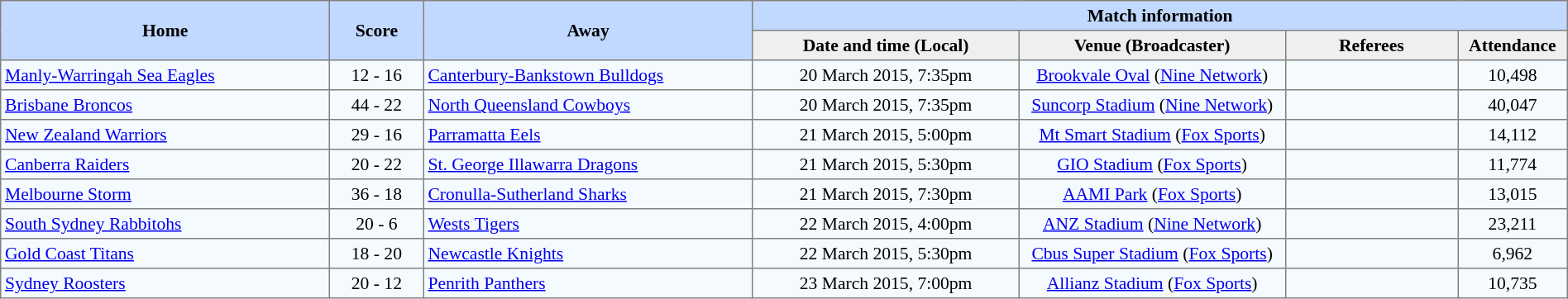<table border="1" cellpadding="3" cellspacing="0" style="border-collapse:collapse; font-size:90%; width:100%;">
<tr style="background:#c1d8ff;">
<th rowspan="2" style="width:21%;">Home</th>
<th rowspan="2" style="width:6%;">Score</th>
<th rowspan="2" style="width:21%;">Away</th>
<th colspan=6>Match information</th>
</tr>
<tr style="background:#efefef;">
<th width=17%>Date and time (Local)</th>
<th width="17%">Venue (Broadcaster)</th>
<th width=11%>Referees</th>
<th width=7%>Attendance</th>
</tr>
<tr style="text-align:center; background:#f5faff;">
<td align="left"> <a href='#'>Manly-Warringah Sea Eagles</a></td>
<td>12 - 16</td>
<td align="left"> <a href='#'>Canterbury-Bankstown Bulldogs</a></td>
<td>20 March 2015, 7:35pm</td>
<td><a href='#'>Brookvale Oval</a> (<a href='#'>Nine Network</a>)</td>
<td></td>
<td>10,498</td>
</tr>
<tr style="text-align:center; background:#f5faff;">
<td align="left"> <a href='#'>Brisbane Broncos</a></td>
<td>44 - 22</td>
<td align="left"> <a href='#'>North Queensland Cowboys</a></td>
<td>20 March 2015, 7:35pm</td>
<td><a href='#'>Suncorp Stadium</a> (<a href='#'>Nine Network</a>)</td>
<td></td>
<td>40,047</td>
</tr>
<tr style="text-align:center; background:#f5faff;">
<td align="left"> <a href='#'>New Zealand Warriors</a></td>
<td>29 - 16</td>
<td align="left"> <a href='#'>Parramatta Eels</a></td>
<td>21 March 2015, 5:00pm</td>
<td><a href='#'>Mt Smart Stadium</a> (<a href='#'>Fox Sports</a>)</td>
<td></td>
<td>14,112</td>
</tr>
<tr style="text-align:center; background:#f5faff;">
<td align="left"> <a href='#'>Canberra Raiders</a></td>
<td>20 - 22</td>
<td align="left"> <a href='#'>St. George Illawarra Dragons</a></td>
<td>21 March 2015, 5:30pm</td>
<td><a href='#'>GIO Stadium</a> (<a href='#'>Fox Sports</a>)</td>
<td></td>
<td>11,774</td>
</tr>
<tr style="text-align:center; background:#f5faff;">
<td align="left"> <a href='#'>Melbourne Storm</a></td>
<td>36 - 18</td>
<td align="left"> <a href='#'>Cronulla-Sutherland Sharks</a></td>
<td>21 March 2015, 7:30pm</td>
<td><a href='#'>AAMI Park</a> (<a href='#'>Fox Sports</a>)</td>
<td></td>
<td>13,015</td>
</tr>
<tr style="text-align:center; background:#f5faff;">
<td align="left"> <a href='#'>South Sydney Rabbitohs</a></td>
<td>20 - 6</td>
<td align="left"> <a href='#'>Wests Tigers</a></td>
<td>22 March 2015, 4:00pm</td>
<td><a href='#'>ANZ Stadium</a> (<a href='#'>Nine Network</a>)</td>
<td></td>
<td>23,211</td>
</tr>
<tr style="text-align:center; background:#f5faff;">
<td align="left"> <a href='#'>Gold Coast Titans</a></td>
<td>18 - 20</td>
<td align="left"> <a href='#'>Newcastle Knights</a></td>
<td>22 March 2015, 5:30pm</td>
<td><a href='#'>Cbus Super Stadium</a> (<a href='#'>Fox Sports</a>)</td>
<td></td>
<td>6,962</td>
</tr>
<tr style="text-align:center; background:#f5faff;">
<td align="left"> <a href='#'>Sydney Roosters</a></td>
<td>20 - 12</td>
<td align="left"> <a href='#'>Penrith Panthers</a></td>
<td>23 March 2015, 7:00pm</td>
<td><a href='#'>Allianz Stadium</a> (<a href='#'>Fox Sports</a>)</td>
<td></td>
<td>10,735</td>
</tr>
</table>
